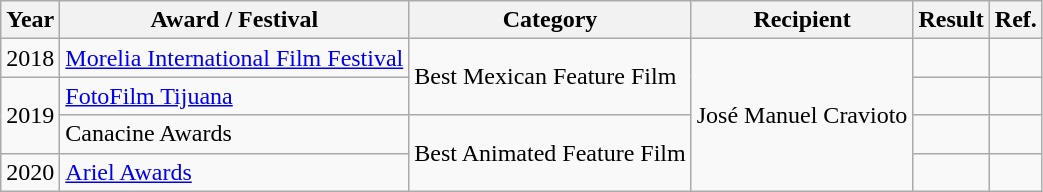<table class="wikitable">
<tr>
<th>Year</th>
<th>Award / Festival</th>
<th>Category</th>
<th>Recipient</th>
<th>Result</th>
<th>Ref.</th>
</tr>
<tr>
<td>2018</td>
<td><a href='#'>Morelia International Film Festival</a></td>
<td rowspan="2">Best Mexican Feature Film</td>
<td rowspan="4">José Manuel Cravioto</td>
<td></td>
<td></td>
</tr>
<tr>
<td rowspan="2">2019</td>
<td><a href='#'>FotoFilm Tijuana</a></td>
<td></td>
<td></td>
</tr>
<tr>
<td>Canacine Awards</td>
<td rowspan="2">Best Animated Feature Film</td>
<td></td>
<td></td>
</tr>
<tr>
<td>2020</td>
<td><a href='#'>Ariel Awards</a></td>
<td></td>
<td></td>
</tr>
</table>
